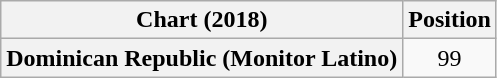<table class="wikitable sortable plainrowheaders" style="text-align:center">
<tr>
<th scope="col">Chart (2018)</th>
<th scope="col">Position</th>
</tr>
<tr>
<th scope="row">Dominican Republic (Monitor Latino)</th>
<td>99</td>
</tr>
</table>
